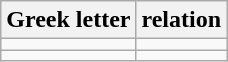<table class="wikitable">
<tr>
<th>Greek letter</th>
<th>relation</th>
</tr>
<tr>
<td></td>
<td></td>
</tr>
<tr>
<td></td>
<td></td>
</tr>
</table>
